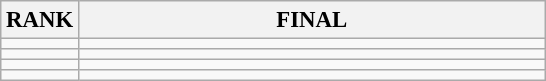<table class="wikitable" style="font-size:95%;">
<tr>
<th>RANK</th>
<th align="left" style="width: 20em">FINAL</th>
</tr>
<tr>
<td align="center"></td>
<td></td>
</tr>
<tr>
<td align="center"></td>
<td></td>
</tr>
<tr>
<td align="center"></td>
<td></td>
</tr>
<tr>
<td align="center"></td>
<td></td>
</tr>
</table>
